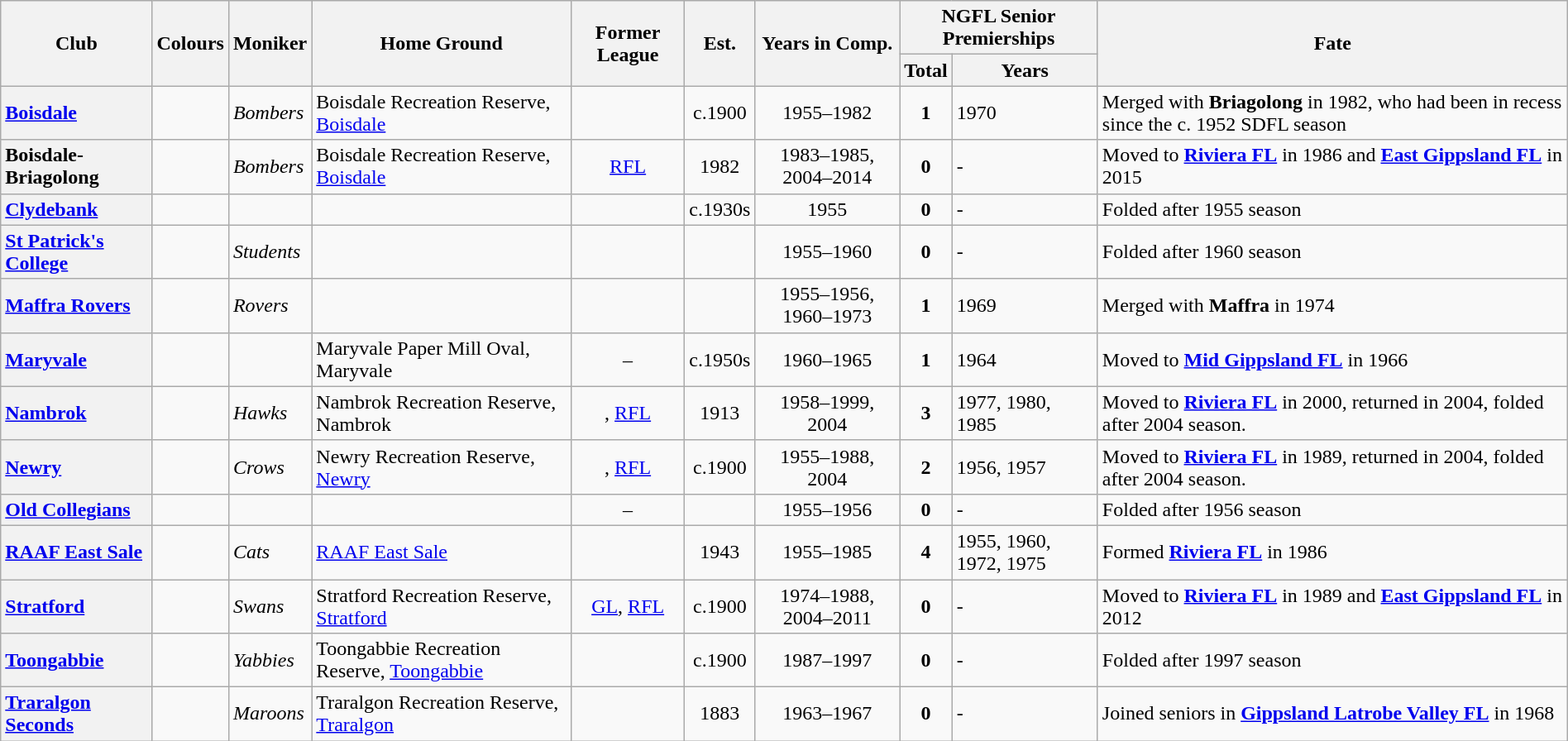<table class="wikitable sortable" style="width:100%; text-align:center;">
<tr>
<th rowspan="2">Club</th>
<th rowspan="2">Colours</th>
<th rowspan="2">Moniker</th>
<th rowspan="2">Home Ground</th>
<th rowspan="2">Former League</th>
<th rowspan="2">Est.</th>
<th rowspan="2">Years in Comp.</th>
<th colspan="2">NGFL Senior Premierships</th>
<th rowspan="2">Fate</th>
</tr>
<tr>
<th>Total</th>
<th>Years</th>
</tr>
<tr>
<th style="text-align:left"><a href='#'>Boisdale</a></th>
<td></td>
<td align="left"><em>Bombers</em></td>
<td align="left">Boisdale Recreation Reserve, <a href='#'>Boisdale</a></td>
<td></td>
<td>c.1900</td>
<td>1955–1982</td>
<td><strong>1</strong></td>
<td align="left">1970</td>
<td align="left">Merged with <strong>Briagolong</strong> in 1982, who had been in recess since the c. 1952 SDFL season</td>
</tr>
<tr>
<th style="text-align:left">Boisdale-Briagolong</th>
<td></td>
<td align="left"><em>Bombers</em></td>
<td align="left">Boisdale Recreation Reserve, <a href='#'>Boisdale</a></td>
<td><a href='#'>RFL</a></td>
<td>1982</td>
<td>1983–1985, 2004–2014</td>
<td><strong>0</strong></td>
<td align="left">-</td>
<td align="left">Moved to <a href='#'><strong>Riviera FL</strong></a> in 1986 and <a href='#'><strong>East Gippsland FL</strong></a> in 2015</td>
</tr>
<tr>
<th style="text-align:left"><a href='#'>Clydebank</a></th>
<td></td>
<td></td>
<td></td>
<td></td>
<td>c.1930s</td>
<td>1955</td>
<td><strong>0</strong></td>
<td align="left">-</td>
<td align="left">Folded after 1955 season</td>
</tr>
<tr>
<th style="text-align:left"><a href='#'>St Patrick's College</a></th>
<td></td>
<td align="left"><em>Students</em></td>
<td></td>
<td></td>
<td></td>
<td>1955–1960</td>
<td><strong>0</strong></td>
<td align="left">-</td>
<td align="left">Folded after 1960 season</td>
</tr>
<tr>
<th style="text-align:left"><a href='#'>Maffra Rovers</a></th>
<td></td>
<td align="left"><em>Rovers</em></td>
<td></td>
<td></td>
<td></td>
<td>1955–1956, 1960–1973</td>
<td><strong>1</strong></td>
<td align="left">1969</td>
<td align="left">Merged with <strong>Maffra</strong> in 1974</td>
</tr>
<tr>
<th style="text-align:left"><a href='#'>Maryvale</a></th>
<td></td>
<td></td>
<td align="left">Maryvale Paper Mill Oval, Maryvale</td>
<td>–</td>
<td>c.1950s</td>
<td>1960–1965</td>
<td><strong>1</strong></td>
<td align="left">1964</td>
<td align="left">Moved to <a href='#'><strong>Mid Gippsland FL</strong></a> in 1966</td>
</tr>
<tr>
<th style="text-align:left"><a href='#'>Nambrok</a></th>
<td></td>
<td align="left"><em>Hawks</em></td>
<td align="left">Nambrok Recreation Reserve, Nambrok</td>
<td>, <a href='#'>RFL</a></td>
<td>1913</td>
<td>1958–1999, 2004</td>
<td><strong>3</strong></td>
<td align="left">1977, 1980, 1985</td>
<td align="left">Moved to <a href='#'><strong>Riviera FL</strong></a> in 2000, returned in 2004, folded after 2004 season.</td>
</tr>
<tr>
<th style="text-align:left"><a href='#'>Newry</a></th>
<td></td>
<td align="left"><em>Crows</em></td>
<td align="left">Newry Recreation Reserve, <a href='#'>Newry</a></td>
<td>, <a href='#'>RFL</a></td>
<td>c.1900</td>
<td>1955–1988, 2004</td>
<td><strong>2</strong></td>
<td align="left">1956, 1957</td>
<td align="left">Moved to <a href='#'><strong>Riviera FL</strong></a> in 1989, returned in 2004, folded after 2004 season.</td>
</tr>
<tr>
<th style="text-align:left"><a href='#'>Old Collegians</a></th>
<td></td>
<td></td>
<td></td>
<td>–</td>
<td></td>
<td>1955–1956</td>
<td><strong>0</strong></td>
<td align="left">-</td>
<td align="left">Folded after 1956 season</td>
</tr>
<tr>
<th style="text-align:left"><a href='#'>RAAF East Sale</a></th>
<td></td>
<td align="left"><em>Cats</em></td>
<td align="left"><a href='#'>RAAF East Sale</a></td>
<td></td>
<td>1943</td>
<td>1955–1985</td>
<td><strong>4</strong></td>
<td align="left">1955, 1960, 1972, 1975</td>
<td align="left">Formed <a href='#'><strong>Riviera FL</strong></a> in 1986</td>
</tr>
<tr>
<th style="text-align:left"><a href='#'>Stratford</a></th>
<td></td>
<td align="left"><em>Swans</em></td>
<td align="left">Stratford Recreation Reserve, <a href='#'>Stratford</a></td>
<td><a href='#'>GL</a>, <a href='#'>RFL</a></td>
<td>c.1900</td>
<td>1974–1988, 2004–2011</td>
<td><strong>0</strong></td>
<td align="left">-</td>
<td align="left">Moved to <a href='#'><strong>Riviera FL</strong></a> in 1989 and <a href='#'><strong>East Gippsland FL</strong></a> in 2012</td>
</tr>
<tr>
<th style="text-align:left"><a href='#'>Toongabbie</a></th>
<td></td>
<td align="left"><em>Yabbies</em></td>
<td align="left">Toongabbie Recreation Reserve, <a href='#'>Toongabbie</a></td>
<td></td>
<td>c.1900</td>
<td>1987–1997</td>
<td><strong>0</strong></td>
<td align="left">-</td>
<td align="left">Folded after 1997 season</td>
</tr>
<tr>
<th style="text-align:left"><a href='#'>Traralgon Seconds</a></th>
<td></td>
<td align="left"><em>Maroons</em></td>
<td align="left">Traralgon Recreation Reserve, <a href='#'>Traralgon</a></td>
<td></td>
<td>1883</td>
<td>1963–1967</td>
<td><strong>0</strong></td>
<td align="left">-</td>
<td align="left">Joined seniors in <strong><a href='#'>Gippsland Latrobe Valley FL</a></strong> in 1968</td>
</tr>
</table>
